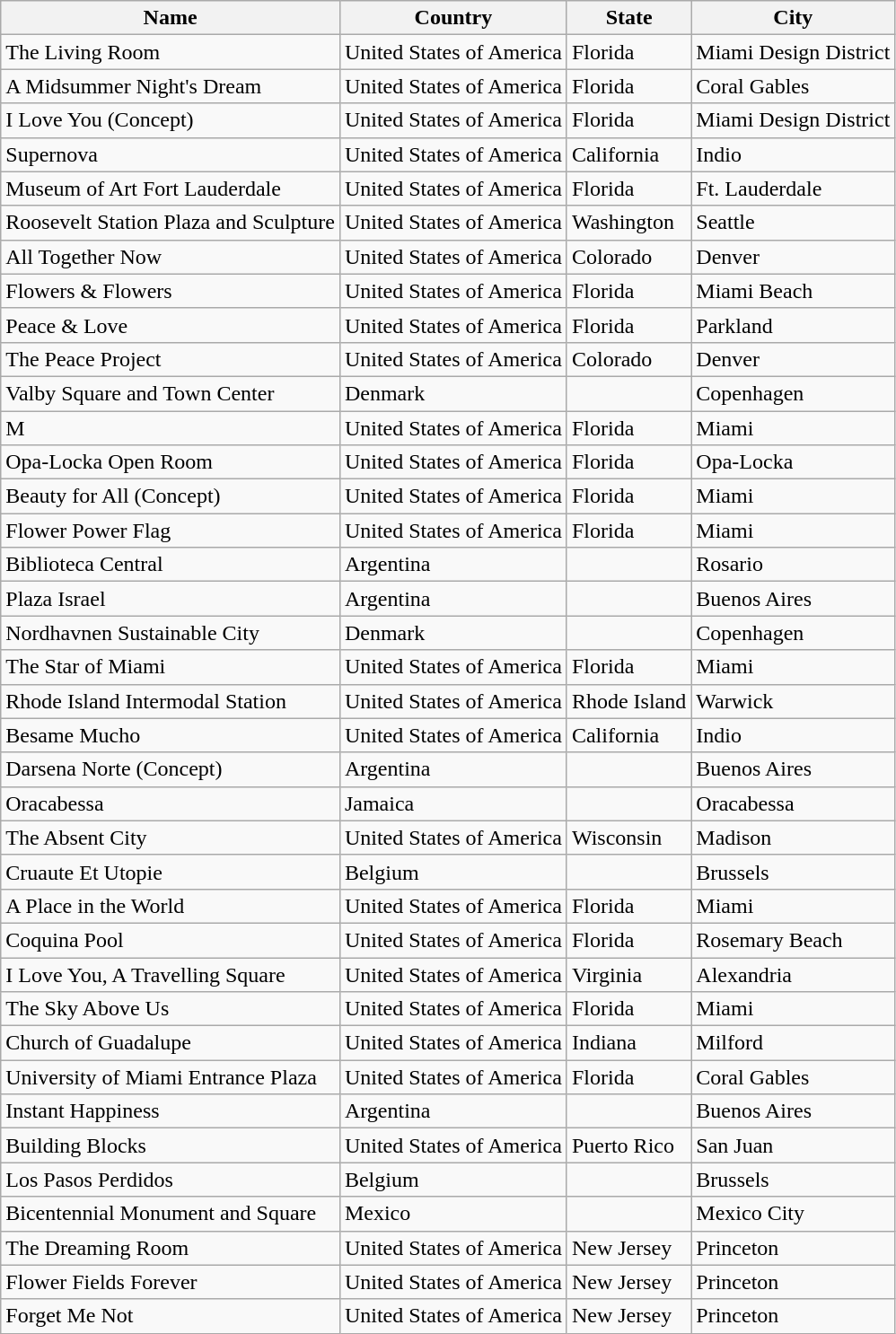<table class="wikitable sortable">
<tr>
<th>Name</th>
<th>Country</th>
<th>State</th>
<th>City</th>
</tr>
<tr>
<td>The Living Room</td>
<td>United States of America</td>
<td>Florida</td>
<td>Miami Design District</td>
</tr>
<tr>
<td>A Midsummer Night's Dream</td>
<td>United States of America</td>
<td>Florida</td>
<td>Coral Gables</td>
</tr>
<tr>
<td>I Love You (Concept)</td>
<td>United States of America</td>
<td>Florida</td>
<td>Miami Design District</td>
</tr>
<tr>
<td>Supernova</td>
<td>United States of America</td>
<td>California</td>
<td>Indio</td>
</tr>
<tr>
<td>Museum of Art Fort Lauderdale</td>
<td>United States of America</td>
<td>Florida</td>
<td>Ft. Lauderdale</td>
</tr>
<tr>
<td>Roosevelt Station Plaza and Sculpture</td>
<td>United States of America</td>
<td>Washington</td>
<td>Seattle</td>
</tr>
<tr>
<td>All Together Now</td>
<td>United States of America</td>
<td>Colorado</td>
<td>Denver</td>
</tr>
<tr>
<td>Flowers & Flowers</td>
<td>United States of America</td>
<td>Florida</td>
<td>Miami Beach</td>
</tr>
<tr>
<td>Peace & Love</td>
<td>United States of America</td>
<td>Florida</td>
<td>Parkland</td>
</tr>
<tr>
<td>The Peace Project</td>
<td>United States of America</td>
<td>Colorado</td>
<td>Denver</td>
</tr>
<tr>
<td>Valby Square and Town Center</td>
<td>Denmark</td>
<td></td>
<td>Copenhagen</td>
</tr>
<tr>
<td>M</td>
<td>United States of America</td>
<td>Florida</td>
<td>Miami</td>
</tr>
<tr>
<td>Opa-Locka Open Room</td>
<td>United States of America</td>
<td>Florida</td>
<td>Opa-Locka</td>
</tr>
<tr>
<td>Beauty for All (Concept)</td>
<td>United States of America</td>
<td>Florida</td>
<td>Miami</td>
</tr>
<tr>
<td>Flower Power Flag</td>
<td>United States of America</td>
<td>Florida</td>
<td>Miami</td>
</tr>
<tr>
<td>Biblioteca Central</td>
<td>Argentina</td>
<td></td>
<td>Rosario</td>
</tr>
<tr>
<td>Plaza Israel</td>
<td>Argentina</td>
<td></td>
<td>Buenos Aires</td>
</tr>
<tr>
<td>Nordhavnen Sustainable City</td>
<td>Denmark</td>
<td></td>
<td>Copenhagen</td>
</tr>
<tr>
<td>The Star of Miami</td>
<td>United States of America</td>
<td>Florida</td>
<td>Miami</td>
</tr>
<tr>
<td>Rhode Island Intermodal Station</td>
<td>United States of America</td>
<td>Rhode Island</td>
<td>Warwick</td>
</tr>
<tr>
<td>Besame Mucho</td>
<td>United States of America</td>
<td>California</td>
<td>Indio</td>
</tr>
<tr>
<td>Darsena Norte (Concept)</td>
<td>Argentina</td>
<td></td>
<td>Buenos Aires</td>
</tr>
<tr>
<td>Oracabessa</td>
<td>Jamaica</td>
<td></td>
<td>Oracabessa</td>
</tr>
<tr>
<td>The Absent City</td>
<td>United States of America</td>
<td>Wisconsin</td>
<td>Madison</td>
</tr>
<tr>
<td>Cruaute Et Utopie</td>
<td>Belgium</td>
<td></td>
<td>Brussels</td>
</tr>
<tr>
<td>A Place in the World</td>
<td>United States of America</td>
<td>Florida</td>
<td>Miami</td>
</tr>
<tr>
<td>Coquina Pool</td>
<td>United States of America</td>
<td>Florida</td>
<td>Rosemary Beach</td>
</tr>
<tr>
<td>I Love You, A Travelling Square</td>
<td>United States of America</td>
<td>Virginia</td>
<td>Alexandria</td>
</tr>
<tr>
<td>The Sky Above Us</td>
<td>United States of America</td>
<td>Florida</td>
<td>Miami</td>
</tr>
<tr>
<td>Church of Guadalupe</td>
<td>United States of America</td>
<td>Indiana</td>
<td>Milford</td>
</tr>
<tr>
<td>University of Miami Entrance Plaza</td>
<td>United States of America</td>
<td>Florida</td>
<td>Coral Gables</td>
</tr>
<tr>
<td>Instant Happiness</td>
<td>Argentina</td>
<td></td>
<td>Buenos Aires</td>
</tr>
<tr>
<td>Building Blocks</td>
<td>United States of America</td>
<td>Puerto Rico</td>
<td>San Juan</td>
</tr>
<tr>
<td>Los Pasos Perdidos</td>
<td>Belgium</td>
<td></td>
<td>Brussels</td>
</tr>
<tr>
<td>Bicentennial Monument and Square</td>
<td>Mexico</td>
<td></td>
<td>Mexico City</td>
</tr>
<tr>
<td>The Dreaming Room</td>
<td>United States of America</td>
<td>New Jersey</td>
<td>Princeton</td>
</tr>
<tr>
<td>Flower Fields Forever</td>
<td>United States of America</td>
<td>New Jersey</td>
<td>Princeton</td>
</tr>
<tr>
<td>Forget Me Not</td>
<td>United States of America</td>
<td>New Jersey</td>
<td>Princeton</td>
</tr>
</table>
